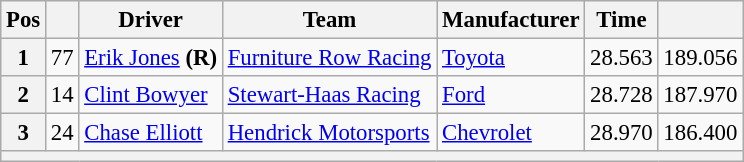<table class="wikitable" style="font-size:95%">
<tr>
<th>Pos</th>
<th></th>
<th>Driver</th>
<th>Team</th>
<th>Manufacturer</th>
<th>Time</th>
<th></th>
</tr>
<tr>
<th>1</th>
<td>77</td>
<td><a href='#'>Erik Jones</a> <strong>(R)</strong></td>
<td><a href='#'>Furniture Row Racing</a></td>
<td><a href='#'>Toyota</a></td>
<td>28.563</td>
<td>189.056</td>
</tr>
<tr>
<th>2</th>
<td>14</td>
<td><a href='#'>Clint Bowyer</a></td>
<td><a href='#'>Stewart-Haas Racing</a></td>
<td><a href='#'>Ford</a></td>
<td>28.728</td>
<td>187.970</td>
</tr>
<tr>
<th>3</th>
<td>24</td>
<td><a href='#'>Chase Elliott</a></td>
<td><a href='#'>Hendrick Motorsports</a></td>
<td><a href='#'>Chevrolet</a></td>
<td>28.970</td>
<td>186.400</td>
</tr>
<tr>
<th colspan="7"></th>
</tr>
</table>
